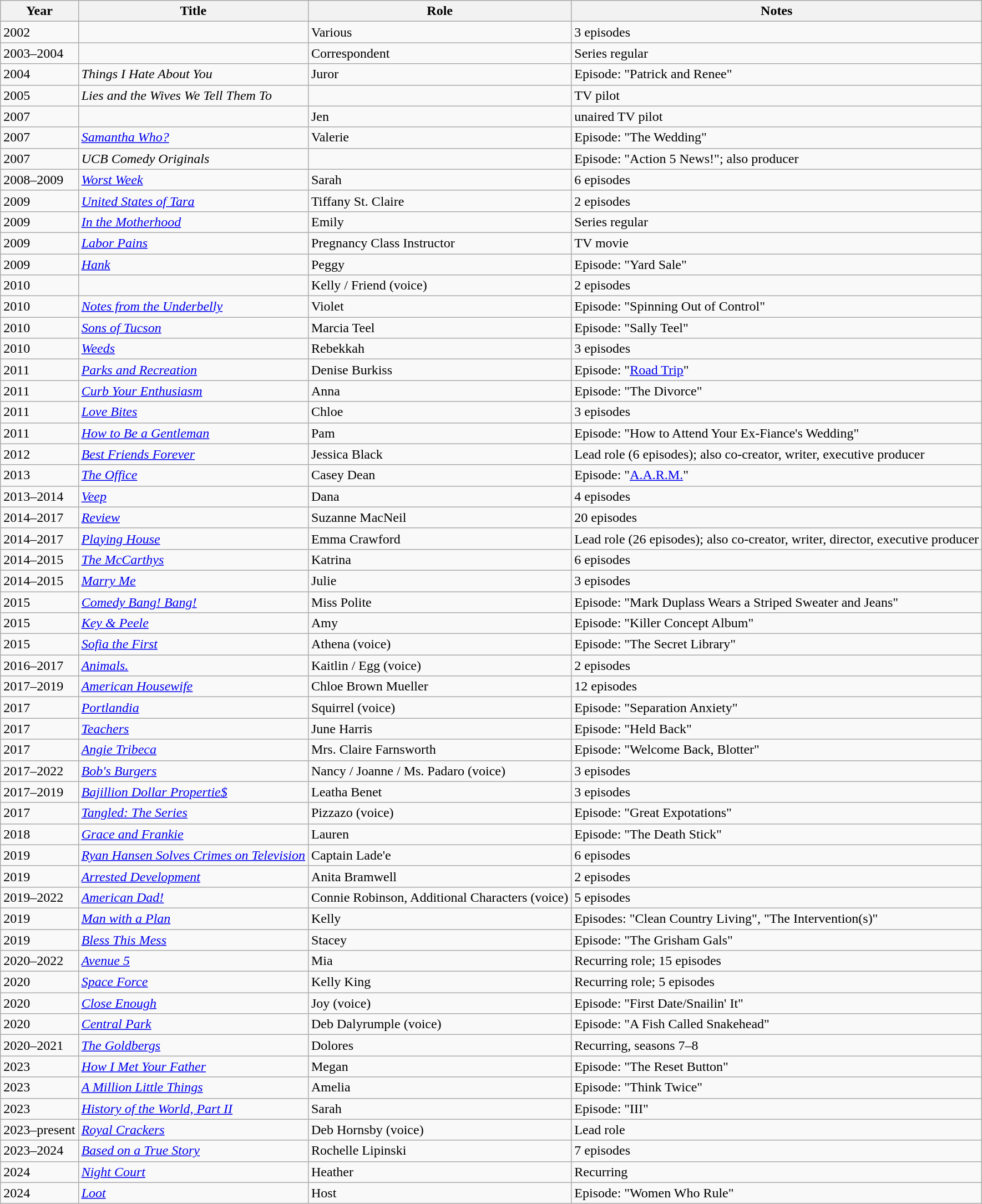<table class="wikitable sortable">
<tr>
<th>Year</th>
<th>Title</th>
<th>Role</th>
<th class="unsortable">Notes</th>
</tr>
<tr>
<td>2002</td>
<td><em></em></td>
<td>Various</td>
<td>3 episodes</td>
</tr>
<tr>
<td>2003–2004</td>
<td><em></em></td>
<td>Correspondent</td>
<td>Series regular</td>
</tr>
<tr>
<td>2004</td>
<td><em>Things I Hate About You</em></td>
<td>Juror</td>
<td>Episode: "Patrick and Renee"</td>
</tr>
<tr>
<td>2005</td>
<td><em>Lies and the Wives We Tell Them To</em></td>
<td></td>
<td>TV pilot</td>
</tr>
<tr>
<td>2007</td>
<td><em></em></td>
<td>Jen</td>
<td>unaired TV pilot</td>
</tr>
<tr>
<td>2007</td>
<td><em><a href='#'>Samantha Who?</a></em></td>
<td>Valerie</td>
<td>Episode: "The Wedding"</td>
</tr>
<tr>
<td>2007</td>
<td><em>UCB Comedy Originals</em></td>
<td></td>
<td>Episode: "Action 5 News!"; also producer</td>
</tr>
<tr>
<td>2008–2009</td>
<td><em><a href='#'>Worst Week</a></em></td>
<td>Sarah</td>
<td>6 episodes</td>
</tr>
<tr>
<td>2009</td>
<td><em><a href='#'>United States of Tara</a></em></td>
<td>Tiffany St. Claire</td>
<td>2 episodes</td>
</tr>
<tr>
<td>2009</td>
<td><em><a href='#'>In the Motherhood</a></em></td>
<td>Emily</td>
<td>Series regular</td>
</tr>
<tr>
<td>2009</td>
<td><em><a href='#'>Labor Pains</a></em></td>
<td>Pregnancy Class Instructor</td>
<td>TV movie</td>
</tr>
<tr>
<td>2009</td>
<td><em><a href='#'>Hank</a></em></td>
<td>Peggy</td>
<td>Episode: "Yard Sale"</td>
</tr>
<tr>
<td>2010</td>
<td><em></em></td>
<td>Kelly / Friend (voice)</td>
<td>2 episodes</td>
</tr>
<tr>
<td>2010</td>
<td><em><a href='#'>Notes from the Underbelly</a></em></td>
<td>Violet</td>
<td>Episode: "Spinning Out of Control"</td>
</tr>
<tr>
<td>2010</td>
<td><em><a href='#'>Sons of Tucson</a></em></td>
<td>Marcia Teel</td>
<td>Episode: "Sally Teel"</td>
</tr>
<tr>
<td>2010</td>
<td><em><a href='#'>Weeds</a></em></td>
<td>Rebekkah</td>
<td>3 episodes</td>
</tr>
<tr>
<td>2011</td>
<td><em><a href='#'>Parks and Recreation</a></em></td>
<td>Denise Burkiss</td>
<td>Episode: "<a href='#'>Road Trip</a>"</td>
</tr>
<tr>
<td>2011</td>
<td><em><a href='#'>Curb Your Enthusiasm</a></em></td>
<td>Anna</td>
<td>Episode: "The Divorce"</td>
</tr>
<tr>
<td>2011</td>
<td><em><a href='#'>Love Bites</a></em></td>
<td>Chloe</td>
<td>3 episodes</td>
</tr>
<tr>
<td>2011</td>
<td><em><a href='#'>How to Be a Gentleman</a></em></td>
<td>Pam</td>
<td>Episode: "How to Attend Your Ex-Fiance's Wedding"</td>
</tr>
<tr>
<td>2012</td>
<td><em><a href='#'>Best Friends Forever</a></em></td>
<td>Jessica Black</td>
<td>Lead role (6 episodes); also co-creator, writer, executive producer</td>
</tr>
<tr>
<td>2013</td>
<td><em><a href='#'>The Office</a></em></td>
<td>Casey Dean</td>
<td>Episode: "<a href='#'>A.A.R.M.</a>"</td>
</tr>
<tr>
<td>2013–2014</td>
<td><em><a href='#'>Veep</a></em></td>
<td>Dana</td>
<td>4 episodes</td>
</tr>
<tr>
<td>2014–2017</td>
<td><em><a href='#'>Review</a></em></td>
<td>Suzanne MacNeil</td>
<td>20 episodes</td>
</tr>
<tr>
<td>2014–2017</td>
<td><em><a href='#'>Playing House</a></em></td>
<td>Emma Crawford</td>
<td>Lead role (26 episodes); also co-creator, writer, director, executive producer</td>
</tr>
<tr>
<td>2014–2015</td>
<td><em><a href='#'>The McCarthys</a></em></td>
<td>Katrina</td>
<td>6 episodes</td>
</tr>
<tr>
<td>2014–2015</td>
<td><em><a href='#'>Marry Me</a></em></td>
<td>Julie</td>
<td>3 episodes</td>
</tr>
<tr>
<td>2015</td>
<td><em><a href='#'>Comedy Bang! Bang!</a></em></td>
<td>Miss Polite</td>
<td>Episode: "Mark Duplass Wears a Striped Sweater and Jeans"</td>
</tr>
<tr>
<td>2015</td>
<td><em><a href='#'>Key & Peele</a></em></td>
<td>Amy</td>
<td>Episode: "Killer Concept Album"</td>
</tr>
<tr>
<td>2015</td>
<td><em><a href='#'>Sofia the First</a></em></td>
<td>Athena (voice)</td>
<td>Episode: "The Secret Library"</td>
</tr>
<tr>
<td>2016–2017</td>
<td><em><a href='#'>Animals.</a></em></td>
<td>Kaitlin / Egg (voice)</td>
<td>2 episodes</td>
</tr>
<tr>
<td>2017–2019</td>
<td><em><a href='#'>American Housewife</a></em></td>
<td>Chloe Brown Mueller</td>
<td>12 episodes</td>
</tr>
<tr>
<td>2017</td>
<td><em><a href='#'>Portlandia</a></em></td>
<td>Squirrel (voice)</td>
<td>Episode: "Separation Anxiety"</td>
</tr>
<tr>
<td>2017</td>
<td><em><a href='#'>Teachers</a></em></td>
<td>June Harris</td>
<td>Episode: "Held Back"</td>
</tr>
<tr>
<td>2017</td>
<td><em><a href='#'>Angie Tribeca</a></em></td>
<td>Mrs. Claire Farnsworth</td>
<td>Episode: "Welcome Back, Blotter"</td>
</tr>
<tr>
<td>2017–2022</td>
<td><em><a href='#'>Bob's Burgers</a></em></td>
<td>Nancy / Joanne / Ms. Padaro (voice)</td>
<td>3 episodes</td>
</tr>
<tr>
<td>2017–2019</td>
<td><em><a href='#'>Bajillion Dollar Propertie$</a></em></td>
<td>Leatha Benet</td>
<td>3 episodes</td>
</tr>
<tr>
<td>2017</td>
<td><em><a href='#'>Tangled: The Series</a></em></td>
<td>Pizzazo (voice)</td>
<td>Episode: "Great Expotations"</td>
</tr>
<tr>
<td>2018</td>
<td><em><a href='#'>Grace and Frankie</a></em></td>
<td>Lauren</td>
<td>Episode: "The Death Stick"</td>
</tr>
<tr>
<td>2019</td>
<td><em><a href='#'>Ryan Hansen Solves Crimes on Television</a></em></td>
<td>Captain Lade'e</td>
<td>6 episodes</td>
</tr>
<tr>
<td>2019</td>
<td><em><a href='#'>Arrested Development</a></em></td>
<td>Anita Bramwell</td>
<td>2 episodes</td>
</tr>
<tr>
<td>2019–2022</td>
<td><em><a href='#'>American Dad!</a></em></td>
<td>Connie Robinson, Additional Characters (voice)</td>
<td>5 episodes</td>
</tr>
<tr>
<td>2019</td>
<td><em><a href='#'>Man with a Plan</a></em></td>
<td>Kelly</td>
<td>Episodes: "Clean Country Living", "The Intervention(s)"</td>
</tr>
<tr>
<td>2019</td>
<td><em><a href='#'>Bless This Mess</a></em></td>
<td>Stacey</td>
<td>Episode: "The Grisham Gals"</td>
</tr>
<tr>
<td>2020–2022</td>
<td><em><a href='#'>Avenue 5</a></em></td>
<td>Mia</td>
<td>Recurring role; 15 episodes</td>
</tr>
<tr>
<td>2020</td>
<td><em><a href='#'>Space Force</a></em></td>
<td>Kelly King</td>
<td>Recurring role; 5 episodes</td>
</tr>
<tr>
<td>2020</td>
<td><em><a href='#'>Close Enough</a></em></td>
<td>Joy (voice)</td>
<td>Episode: "First Date/Snailin' It"</td>
</tr>
<tr>
<td>2020</td>
<td><em><a href='#'>Central Park</a></em></td>
<td>Deb Dalyrumple (voice)</td>
<td>Episode: "A Fish Called Snakehead"</td>
</tr>
<tr>
<td>2020–2021</td>
<td><em><a href='#'>The Goldbergs</a></em></td>
<td>Dolores</td>
<td>Recurring, seasons 7–8</td>
</tr>
<tr>
<td>2023</td>
<td><em><a href='#'>How I Met Your Father</a></em></td>
<td>Megan</td>
<td>Episode: "The Reset Button"</td>
</tr>
<tr>
<td>2023</td>
<td><em><a href='#'>A Million Little Things</a></em></td>
<td>Amelia</td>
<td>Episode: "Think Twice"</td>
</tr>
<tr>
<td>2023</td>
<td><em><a href='#'>History of the World, Part II</a></em></td>
<td>Sarah</td>
<td>Episode: "III"</td>
</tr>
<tr>
<td>2023–present</td>
<td><em><a href='#'>Royal Crackers</a></em></td>
<td>Deb Hornsby (voice)</td>
<td>Lead role</td>
</tr>
<tr>
<td>2023–2024</td>
<td><em><a href='#'>Based on a True Story</a></em></td>
<td>Rochelle Lipinski</td>
<td>7 episodes</td>
</tr>
<tr>
<td>2024</td>
<td><em><a href='#'>Night Court</a></em></td>
<td>Heather</td>
<td>Recurring</td>
</tr>
<tr>
<td>2024</td>
<td><em><a href='#'>Loot</a></em></td>
<td>Host</td>
<td>Episode: "Women Who Rule"</td>
</tr>
</table>
